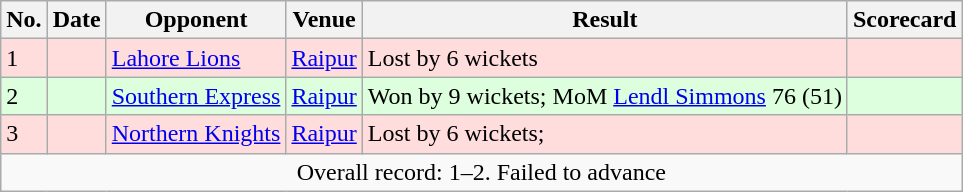<table class="wikitable sortable">
<tr>
<th>No.</th>
<th>Date</th>
<th>Opponent</th>
<th>Venue</th>
<th>Result</th>
<th>Scorecard</th>
</tr>
<tr style="background:#fdd;">
<td>1</td>
<td></td>
<td><a href='#'>Lahore Lions</a></td>
<td><a href='#'>Raipur</a></td>
<td><span></span>Lost by 6 wickets</td>
<td></td>
</tr>
<tr style="background:#dfd;">
<td>2</td>
<td></td>
<td><a href='#'>Southern Express</a></td>
<td><a href='#'>Raipur</a></td>
<td><span></span>Won by 9 wickets; MoM <a href='#'>Lendl Simmons</a> 76 (51)</td>
<td></td>
</tr>
<tr style="background:#fdd;">
<td>3</td>
<td></td>
<td><a href='#'>Northern Knights</a></td>
<td><a href='#'>Raipur</a></td>
<td><span></span>Lost by 6 wickets;</td>
<td></td>
</tr>
<tr class="sortbottom">
<td colspan="6" style="text-align:center;">Overall record: 1–2. Failed to advance</td>
</tr>
</table>
